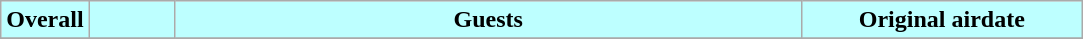<table class="wikitable plainrowheaders" style="text-align:center;">
<tr>
<th style="background:#bdffff;" width="50">Overall</th>
<th style="background:#bdffff;" width="50"></th>
<th style="background:#bdffff;" width="410">Guests</th>
<th style="background:#bdffff;" width="180">Original airdate</th>
</tr>
<tr>
</tr>
</table>
